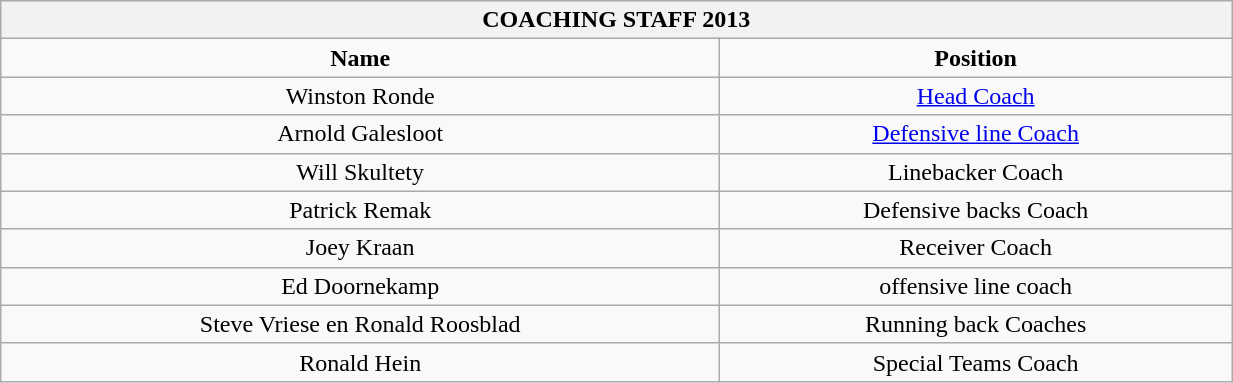<table class="wikitable" width="65%">
<tr>
<th colspan="5"><strong>COACHING STAFF 2013</strong></th>
</tr>
<tr>
<td style="text-align:center;"><strong>Name</strong></td>
<td style="text-align:center;"><strong>Position</strong></td>
</tr>
<tr>
<td style="text-align:center;">Winston Ronde</td>
<td style="text-align:center;"><a href='#'>Head Coach</a></td>
</tr>
<tr>
<td style="text-align:center;">Arnold Galesloot</td>
<td style="text-align:center;"><a href='#'>Defensive line Coach</a></td>
</tr>
<tr>
<td style="text-align:center;">Will Skultety</td>
<td style="text-align:center;">Linebacker Coach</td>
</tr>
<tr>
<td style="text-align:center;">Patrick Remak</td>
<td style="text-align:center;">Defensive backs Coach</td>
</tr>
<tr>
<td style="text-align:center;">Joey Kraan</td>
<td style="text-align:center;">Receiver Coach</td>
</tr>
<tr>
<td style="text-align:center;">Ed Doornekamp</td>
<td style="text-align:center;">offensive line coach</td>
</tr>
<tr>
<td style="text-align:center;">Steve Vriese en Ronald Roosblad</td>
<td style="text-align:center;">Running back Coaches</td>
</tr>
<tr>
<td style="text-align:center;">Ronald Hein</td>
<td style="text-align:center;">Special Teams Coach</td>
</tr>
</table>
